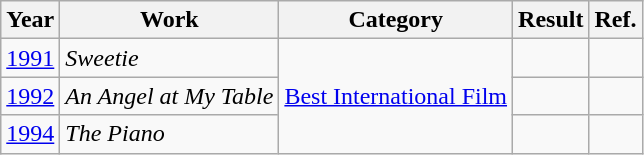<table class="wikitable">
<tr>
<th>Year</th>
<th>Work</th>
<th>Category</th>
<th>Result</th>
<th>Ref.</th>
</tr>
<tr>
<td rowspan="1"><a href='#'>1991</a></td>
<td rowspan="1"><em>Sweetie</em></td>
<td rowspan="3"><a href='#'>Best International Film</a></td>
<td></td>
<td rowspan="1"></td>
</tr>
<tr>
<td rowspan="1"><a href='#'>1992</a></td>
<td rowspan="1"><em>An Angel at My Table</em></td>
<td></td>
<td rowspan="1"></td>
</tr>
<tr>
<td rowspan="1"><a href='#'>1994</a></td>
<td rowspan="1"><em>The Piano</em></td>
<td></td>
<td rowspan="1"></td>
</tr>
</table>
